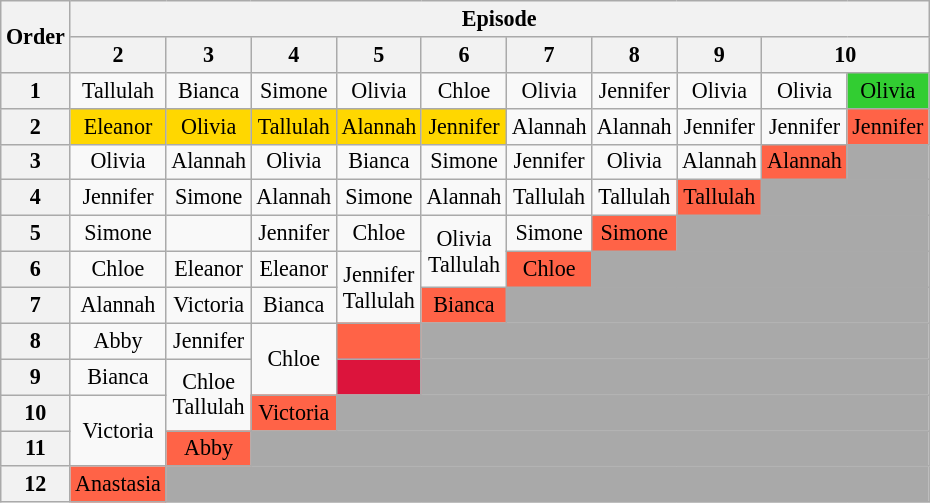<table class="wikitable" style="text-align:center; font-size:92%">
<tr>
<th rowspan=2>Order</th>
<th colspan=10>Episode</th>
</tr>
<tr>
<th>2</th>
<th>3</th>
<th>4</th>
<th>5</th>
<th>6</th>
<th>7</th>
<th>8</th>
<th>9</th>
<th colspan=2>10</th>
</tr>
<tr>
<th>1</th>
<td>Tallulah</td>
<td>Bianca</td>
<td>Simone</td>
<td>Olivia</td>
<td>Chloe</td>
<td>Olivia</td>
<td>Jennifer</td>
<td>Olivia</td>
<td>Olivia</td>
<td bgcolor="limegreen">Olivia</td>
</tr>
<tr>
<th>2</th>
<td bgcolor="gold">Eleanor</td>
<td bgcolor="gold">Olivia</td>
<td bgcolor="gold">Tallulah</td>
<td bgcolor="gold">Alannah</td>
<td bgcolor="gold">Jennifer</td>
<td>Alannah</td>
<td>Alannah</td>
<td>Jennifer</td>
<td>Jennifer</td>
<td bgcolor="tomato">Jennifer</td>
</tr>
<tr>
<th>3</th>
<td>Olivia</td>
<td>Alannah</td>
<td>Olivia</td>
<td>Bianca</td>
<td>Simone</td>
<td>Jennifer</td>
<td>Olivia</td>
<td>Alannah</td>
<td bgcolor="tomato">Alannah</td>
<td bgcolor="darkgray"></td>
</tr>
<tr>
<th>4</th>
<td>Jennifer</td>
<td>Simone</td>
<td>Alannah</td>
<td>Simone</td>
<td>Alannah</td>
<td>Tallulah</td>
<td>Tallulah</td>
<td bgcolor="tomato">Tallulah</td>
<td colspan="2" bgcolor="darkgray"></td>
</tr>
<tr>
<th>5</th>
<td>Simone</td>
<td></td>
<td>Jennifer</td>
<td>Chloe</td>
<td rowspan=2>Olivia<br>Tallulah</td>
<td>Simone</td>
<td bgcolor="tomato">Simone</td>
<td colspan="3" bgcolor="darkgray"></td>
</tr>
<tr>
<th>6</th>
<td>Chloe</td>
<td>Eleanor</td>
<td>Eleanor</td>
<td rowspan=2>Jennifer<br>Tallulah</td>
<td bgcolor="tomato">Chloe</td>
<td colspan="4" bgcolor="darkgray"></td>
</tr>
<tr>
<th>7</th>
<td>Alannah</td>
<td>Victoria</td>
<td>Bianca</td>
<td bgcolor="tomato">Bianca</td>
<td colspan="5" bgcolor="darkgray"></td>
</tr>
<tr>
<th>8</th>
<td>Abby</td>
<td>Jennifer</td>
<td rowspan=2>Chloe<br> </td>
<td bgcolor="tomato"></td>
<td colspan="6" bgcolor="darkgray"></td>
</tr>
<tr>
<th>9</th>
<td>Bianca</td>
<td rowspan=2>Chloe<br>Tallulah</td>
<td bgcolor="crimson"></td>
<td colspan="7" bgcolor="darkgray"></td>
</tr>
<tr>
<th>10</th>
<td rowspan=2>Victoria<br> </td>
<td bgcolor="tomato">Victoria</td>
<td colspan="8" bgcolor="darkgray"></td>
</tr>
<tr>
<th>11</th>
<td bgcolor="tomato">Abby</td>
<td colspan="9" bgcolor="darkgray"></td>
</tr>
<tr>
<th>12</th>
<td bgcolor="tomato">Anastasia</td>
<td colspan="10" bgcolor="darkgray"></td>
</tr>
</table>
